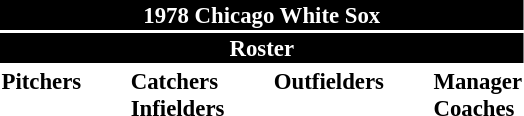<table class="toccolours" style="font-size: 95%;">
<tr>
<th colspan="10" style="background-color: black; color: white; text-align: center;">1978 Chicago White Sox</th>
</tr>
<tr>
<td colspan="10" style="background-color: black; color: white; text-align: center;"><strong>Roster</strong></td>
</tr>
<tr>
<td valign="top"><strong>Pitchers</strong><br>













</td>
<td width="25px"></td>
<td valign="top"><strong>Catchers</strong><br>



<strong>Infielders</strong>












</td>
<td width="25px"></td>
<td valign="top"><strong>Outfielders</strong><br>









</td>
<td width="25px"></td>
<td valign="top"><strong>Manager</strong><br>

<strong>Coaches</strong>





</td>
</tr>
</table>
